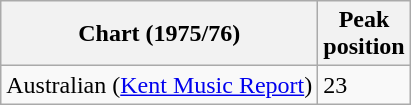<table class="wikitable sortable plainrowheaders">
<tr>
<th scope="col">Chart (1975/76)</th>
<th scope="col">Peak<br>position</th>
</tr>
<tr>
<td>Australian (<a href='#'>Kent Music Report</a>)</td>
<td>23</td>
</tr>
</table>
